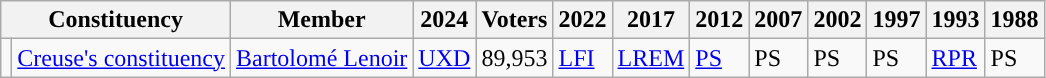<table class="wikitable sortable">
<tr>
<th colspan="2">Constituency</th>
<th>Member</th>
<th>2024</th>
<th>Voters</th>
<th>2022</th>
<th>2017</th>
<th>2012</th>
<th>2007</th>
<th>2002</th>
<th>1997</th>
<th>1993</th>
<th>1988</th>
</tr>
<tr>
<td style="background-color: "></td>
<td><a href='#'>Creuse's constituency</a></td>
<td><a href='#'>Bartolomé Lenoir</a></td>
<td><a href='#'>UXD</a></td>
<td>89,953</td>
<td><a href='#'>LFI</a></td>
<td><a href='#'>LREM</a></td>
<td bgcolor=><a href='#'>PS</a></td>
<td bgcolor=>PS</td>
<td bgcolor=>PS</td>
<td bgcolor=>PS</td>
<td bgcolor=><a href='#'>RPR</a></td>
<td bgcolor=>PS</td>
</tr>
</table>
